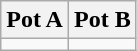<table class="wikitable">
<tr>
<th style="width:50%;">Pot A</th>
<th style="width:50%;">Pot B</th>
</tr>
<tr>
<td valign=top></td>
<td valign=top></td>
</tr>
</table>
